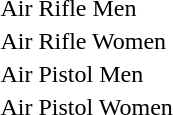<table>
<tr>
<td>Air Rifle Men</td>
<td></td>
<td></td>
<td></td>
<td></td>
<td></td>
<td></td>
</tr>
<tr>
<td>Air Rifle Women</td>
<td></td>
<td></td>
<td></td>
<td></td>
<td></td>
<td></td>
</tr>
<tr>
<td>Air Pistol Men</td>
<td></td>
<td></td>
<td></td>
<td></td>
<td></td>
<td></td>
</tr>
<tr>
<td>Air Pistol Women</td>
<td></td>
<td></td>
<td></td>
<td></td>
<td></td>
<td></td>
</tr>
</table>
